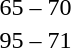<table style="text-align:center;">
<tr>
<th width=200></th>
<th width=100></th>
<th width=200></th>
<th></th>
</tr>
<tr>
<td align=right></td>
<td>65 – 70</td>
<td align=left><strong></strong></td>
</tr>
<tr>
<td align=right><strong></strong></td>
<td>95 – 71</td>
<td align=left></td>
</tr>
</table>
